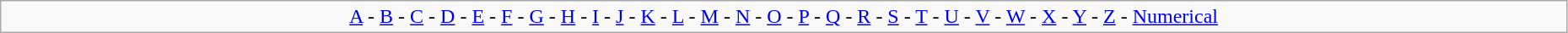<table class="wikitable"  style="width:98%; text-align:center;">
<tr>
<td><a href='#'>A</a> - <a href='#'>B</a> - <a href='#'>C</a> - <a href='#'>D</a> - <a href='#'>E</a> - <a href='#'>F</a> - <a href='#'>G</a> - <a href='#'>H</a> - <a href='#'>I</a> - <a href='#'>J</a> - <a href='#'>K</a> - <a href='#'>L</a> - <a href='#'>M</a> - <a href='#'>N</a> - <a href='#'>O</a> - <a href='#'>P</a> - <a href='#'>Q</a> - <a href='#'>R</a> - <a href='#'>S</a> - <a href='#'>T</a> - <a href='#'>U</a> - <a href='#'>V</a> - <a href='#'>W</a> - <a href='#'>X</a> - <a href='#'>Y</a> - <a href='#'>Z</a> - <a href='#'>Numerical</a></td>
</tr>
</table>
